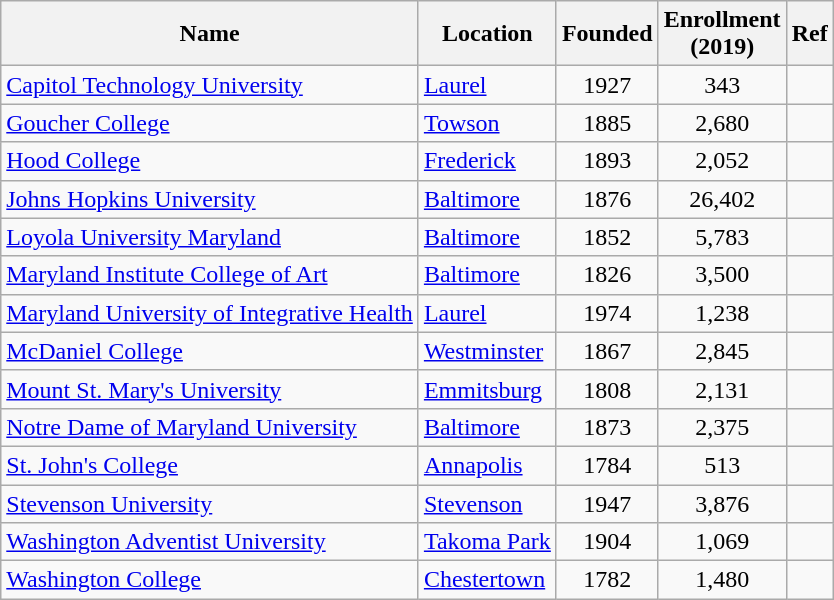<table class="sortable wikitable">
<tr>
<th>Name</th>
<th>Location</th>
<th>Founded</th>
<th>Enrollment <br> (2019)</th>
<th>Ref</th>
</tr>
<tr>
<td><a href='#'>Capitol Technology University</a></td>
<td><a href='#'>Laurel</a></td>
<td align=center>1927</td>
<td align=center>343</td>
<td></td>
</tr>
<tr>
<td><a href='#'>Goucher College</a></td>
<td><a href='#'>Towson</a></td>
<td align=center>1885</td>
<td align=center>2,680</td>
<td></td>
</tr>
<tr>
<td><a href='#'>Hood College</a></td>
<td><a href='#'>Frederick</a></td>
<td align=center>1893</td>
<td align=center>2,052</td>
<td></td>
</tr>
<tr>
<td><a href='#'>Johns Hopkins University</a></td>
<td><a href='#'>Baltimore</a></td>
<td align=center>1876</td>
<td align=center>26,402</td>
<td></td>
</tr>
<tr>
<td><a href='#'>Loyola University Maryland</a></td>
<td><a href='#'>Baltimore</a></td>
<td align=center>1852</td>
<td align=center>5,783</td>
<td></td>
</tr>
<tr>
<td><a href='#'>Maryland Institute College of Art</a></td>
<td><a href='#'>Baltimore</a></td>
<td align=center>1826</td>
<td align=center>3,500</td>
<td></td>
</tr>
<tr>
<td><a href='#'>Maryland University of Integrative Health</a></td>
<td><a href='#'>Laurel</a></td>
<td align=center>1974</td>
<td align=center>1,238</td>
<td></td>
</tr>
<tr>
<td><a href='#'>McDaniel College</a></td>
<td><a href='#'>Westminster</a></td>
<td align=center>1867</td>
<td align=center>2,845</td>
<td></td>
</tr>
<tr>
<td><a href='#'>Mount St. Mary's University</a></td>
<td><a href='#'>Emmitsburg</a></td>
<td align=center>1808</td>
<td align=center>2,131</td>
<td></td>
</tr>
<tr>
<td><a href='#'>Notre Dame of Maryland University</a></td>
<td><a href='#'>Baltimore</a></td>
<td align=center>1873</td>
<td align=center>2,375</td>
<td></td>
</tr>
<tr>
<td><a href='#'>St. John's College</a></td>
<td><a href='#'>Annapolis</a></td>
<td align=center>1784</td>
<td align=center>513</td>
<td></td>
</tr>
<tr>
<td><a href='#'>Stevenson University</a></td>
<td><a href='#'>Stevenson</a></td>
<td align=center>1947</td>
<td align=center>3,876</td>
<td></td>
</tr>
<tr>
<td><a href='#'>Washington Adventist University</a></td>
<td><a href='#'>Takoma Park</a></td>
<td align=center>1904</td>
<td align=center>1,069</td>
<td></td>
</tr>
<tr>
<td><a href='#'>Washington College</a></td>
<td><a href='#'>Chestertown</a></td>
<td align=center>1782</td>
<td align=center>1,480</td>
<td></td>
</tr>
</table>
